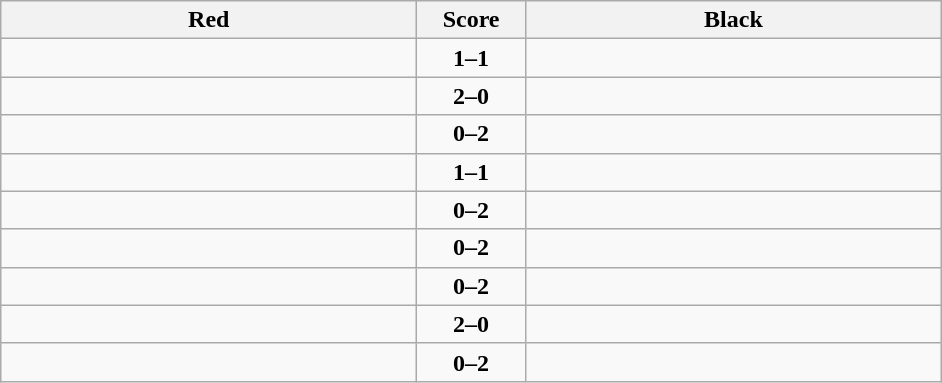<table class="wikitable" style="text-align: center;">
<tr>
<th align="right" width="270">Red</th>
<th width="65">Score</th>
<th align="left" width="270">Black</th>
</tr>
<tr>
<td align=left></td>
<td align=center><strong>1–1</strong></td>
<td align=left></td>
</tr>
<tr>
<td align=left><strong></strong></td>
<td align=center><strong>2–0</strong></td>
<td align=left></td>
</tr>
<tr>
<td align=left></td>
<td align=center><strong>0–2</strong></td>
<td align=left><strong></strong></td>
</tr>
<tr>
<td align=left></td>
<td align=center><strong>1–1</strong></td>
<td align=left></td>
</tr>
<tr>
<td align=left></td>
<td align=center><strong>0–2</strong></td>
<td align=left><strong></strong></td>
</tr>
<tr>
<td align=left></td>
<td align=center><strong>0–2</strong></td>
<td align=left><strong></strong></td>
</tr>
<tr>
<td align=left></td>
<td align=center><strong>0–2</strong></td>
<td align=left><strong></strong></td>
</tr>
<tr>
<td align=left><strong></strong></td>
<td align=center><strong>2–0</strong></td>
<td align=left></td>
</tr>
<tr>
<td align=left></td>
<td align=center><strong>0–2</strong></td>
<td align=left><strong></strong></td>
</tr>
</table>
